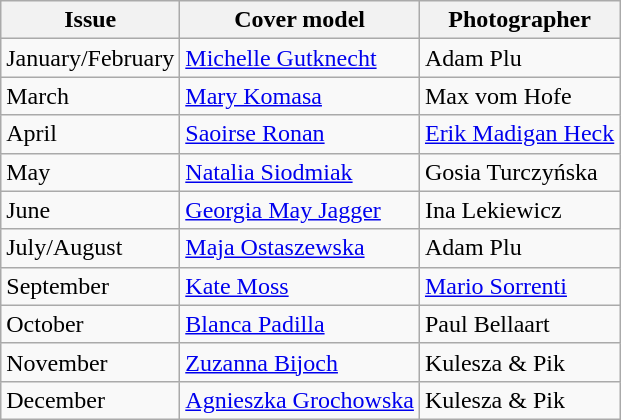<table class="sortable wikitable">
<tr>
<th>Issue</th>
<th>Cover model</th>
<th>Photographer</th>
</tr>
<tr>
<td>January/February</td>
<td><a href='#'>Michelle Gutknecht</a></td>
<td>Adam Plu</td>
</tr>
<tr>
<td>March</td>
<td><a href='#'>Mary Komasa</a></td>
<td>Max vom Hofe</td>
</tr>
<tr>
<td>April</td>
<td><a href='#'>Saoirse Ronan</a></td>
<td><a href='#'>Erik Madigan Heck</a></td>
</tr>
<tr>
<td>May</td>
<td><a href='#'>Natalia Siodmiak</a></td>
<td>Gosia Turczyńska</td>
</tr>
<tr>
<td>June</td>
<td><a href='#'>Georgia May Jagger</a></td>
<td>Ina Lekiewicz</td>
</tr>
<tr>
<td>July/August</td>
<td><a href='#'>Maja Ostaszewska</a></td>
<td>Adam Plu</td>
</tr>
<tr>
<td>September</td>
<td><a href='#'>Kate Moss</a></td>
<td><a href='#'>Mario Sorrenti</a></td>
</tr>
<tr>
<td>October</td>
<td><a href='#'>Blanca Padilla</a></td>
<td>Paul Bellaart</td>
</tr>
<tr>
<td>November</td>
<td><a href='#'>Zuzanna Bijoch</a></td>
<td>Kulesza & Pik</td>
</tr>
<tr>
<td>December</td>
<td><a href='#'>Agnieszka Grochowska</a></td>
<td>Kulesza & Pik</td>
</tr>
</table>
